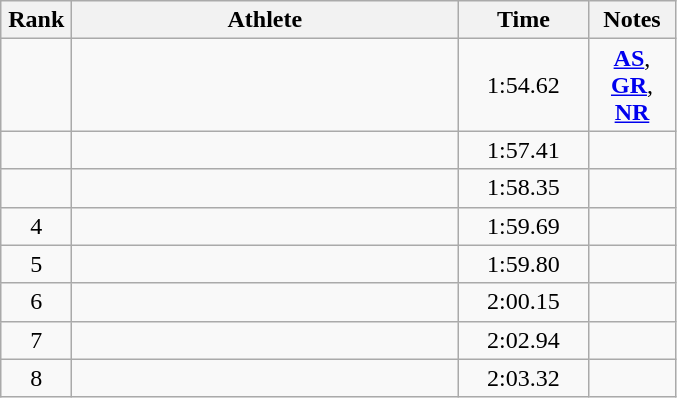<table class="wikitable" style="text-align:center">
<tr>
<th width=40>Rank</th>
<th width=250>Athlete</th>
<th width=80>Time</th>
<th width=50>Notes</th>
</tr>
<tr>
<td></td>
<td align=left></td>
<td>1:54.62</td>
<td><strong><a href='#'>AS</a></strong>, <strong><a href='#'>GR</a></strong>, <strong><a href='#'>NR</a></strong></td>
</tr>
<tr>
<td></td>
<td align=left></td>
<td>1:57.41</td>
<td></td>
</tr>
<tr>
<td></td>
<td align=left></td>
<td>1:58.35</td>
<td></td>
</tr>
<tr>
<td>4</td>
<td align=left></td>
<td>1:59.69</td>
<td></td>
</tr>
<tr>
<td>5</td>
<td align=left></td>
<td>1:59.80</td>
<td></td>
</tr>
<tr>
<td>6</td>
<td align=left></td>
<td>2:00.15</td>
<td></td>
</tr>
<tr>
<td>7</td>
<td align=left></td>
<td>2:02.94</td>
<td></td>
</tr>
<tr>
<td>8</td>
<td align=left></td>
<td>2:03.32</td>
<td></td>
</tr>
</table>
